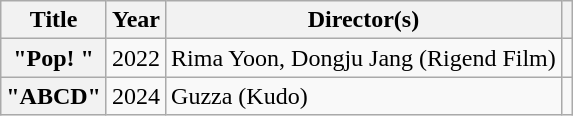<table class="wikitable plainrowheaders">
<tr>
<th scope="col">Title</th>
<th scope="col">Year</th>
<th scope="col">Director(s)</th>
<th scope="col"></th>
</tr>
<tr>
<th scope="row">"Pop! "</th>
<td>2022</td>
<td>Rima Yoon, Dongju Jang (Rigend Film)</td>
<td style="text-align:center"></td>
</tr>
<tr>
<th scope="row">"ABCD"</th>
<td>2024</td>
<td>Guzza (Kudo)</td>
<td style="text-align:center"></td>
</tr>
</table>
